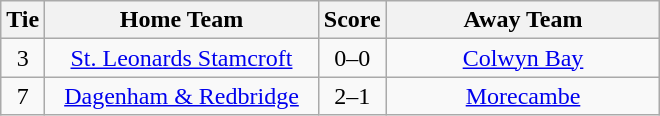<table class="wikitable" style="text-align:center;">
<tr>
<th width=20>Tie</th>
<th width=175>Home Team</th>
<th width=20>Score</th>
<th width=175>Away Team</th>
</tr>
<tr>
<td>3</td>
<td><a href='#'>St. Leonards Stamcroft</a></td>
<td>0–0</td>
<td><a href='#'>Colwyn Bay</a></td>
</tr>
<tr>
<td>7</td>
<td><a href='#'>Dagenham & Redbridge</a></td>
<td>2–1</td>
<td><a href='#'>Morecambe</a></td>
</tr>
</table>
